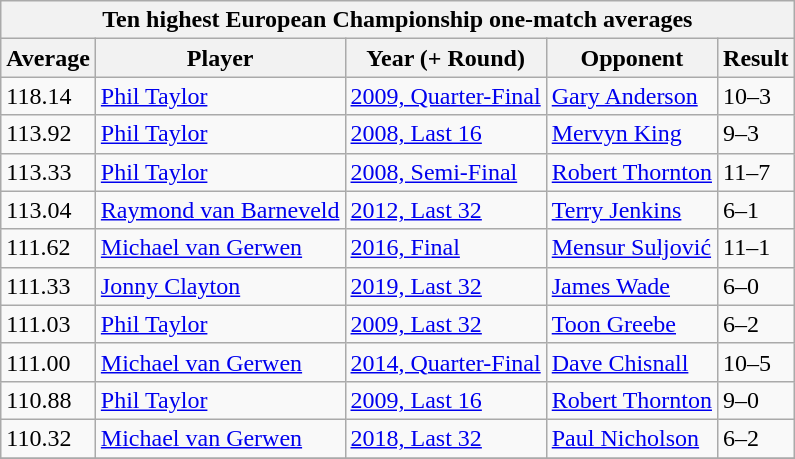<table class="wikitable sortable">
<tr>
<th colspan=5>Ten highest European Championship one-match averages</th>
</tr>
<tr>
<th>Average</th>
<th>Player</th>
<th>Year (+ Round)</th>
<th>Opponent</th>
<th>Result</th>
</tr>
<tr>
<td>118.14</td>
<td> <a href='#'>Phil Taylor</a></td>
<td><a href='#'>2009, Quarter-Final</a></td>
<td> <a href='#'>Gary Anderson</a></td>
<td>10–3</td>
</tr>
<tr>
<td>113.92</td>
<td> <a href='#'>Phil Taylor</a></td>
<td><a href='#'>2008, Last 16</a></td>
<td> <a href='#'>Mervyn King</a></td>
<td>9–3</td>
</tr>
<tr>
<td>113.33</td>
<td> <a href='#'>Phil Taylor</a></td>
<td><a href='#'>2008, Semi-Final</a></td>
<td> <a href='#'>Robert Thornton</a></td>
<td>11–7</td>
</tr>
<tr>
<td>113.04</td>
<td> <a href='#'>Raymond van Barneveld</a></td>
<td><a href='#'>2012, Last 32</a></td>
<td> <a href='#'>Terry Jenkins</a></td>
<td>6–1</td>
</tr>
<tr>
<td>111.62</td>
<td> <a href='#'>Michael van Gerwen</a></td>
<td><a href='#'>2016, Final</a></td>
<td> <a href='#'>Mensur Suljović</a></td>
<td>11–1</td>
</tr>
<tr>
<td>111.33</td>
<td> <a href='#'>Jonny Clayton</a></td>
<td><a href='#'>2019, Last 32</a></td>
<td> <a href='#'>James Wade</a></td>
<td>6–0</td>
</tr>
<tr>
<td>111.03</td>
<td> <a href='#'>Phil Taylor</a></td>
<td><a href='#'>2009, Last 32</a></td>
<td> <a href='#'>Toon Greebe</a></td>
<td>6–2</td>
</tr>
<tr>
<td>111.00</td>
<td> <a href='#'>Michael van Gerwen</a></td>
<td><a href='#'>2014, Quarter-Final</a></td>
<td> <a href='#'>Dave Chisnall</a></td>
<td>10–5</td>
</tr>
<tr>
<td>110.88</td>
<td> <a href='#'>Phil Taylor</a></td>
<td><a href='#'>2009, Last 16</a></td>
<td> <a href='#'>Robert Thornton</a></td>
<td>9–0</td>
</tr>
<tr>
<td>110.32</td>
<td> <a href='#'>Michael van Gerwen</a></td>
<td><a href='#'>2018, Last 32</a></td>
<td> <a href='#'>Paul Nicholson</a></td>
<td>6–2</td>
</tr>
<tr>
</tr>
</table>
